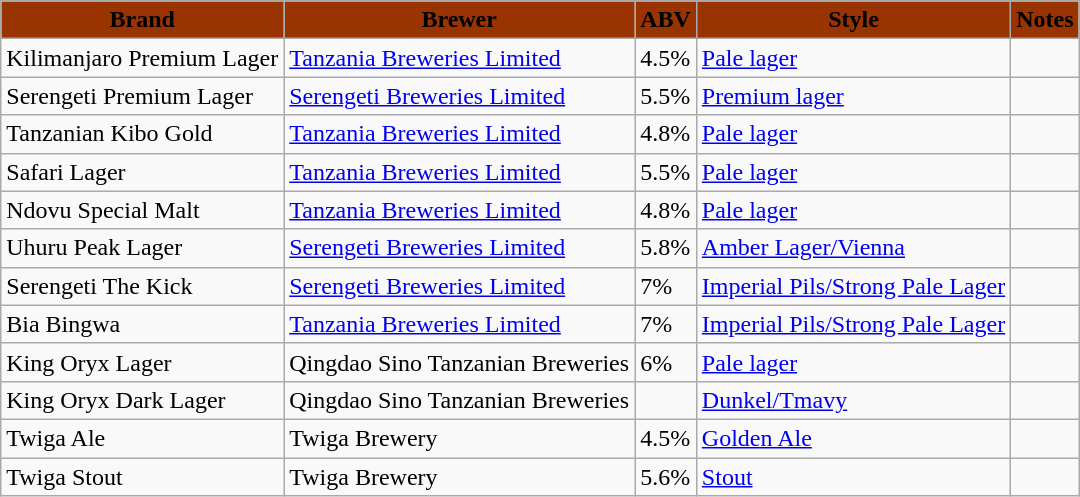<table class="wikitable">
<tr>
<th style="background: #993300;"><span>Brand</span></th>
<th style="background: #993300;"><span>Brewer</span></th>
<th style="background: #993300;"><span>ABV</span></th>
<th style="background: #993300;"><span>Style</span></th>
<th style="background: #993300;"><span>Notes</span></th>
</tr>
<tr>
<td>Kilimanjaro Premium Lager</td>
<td><a href='#'>Tanzania Breweries Limited</a></td>
<td>4.5%</td>
<td><a href='#'>Pale lager</a></td>
<td></td>
</tr>
<tr>
<td>Serengeti Premium Lager</td>
<td><a href='#'>Serengeti Breweries Limited</a></td>
<td>5.5%</td>
<td><a href='#'>Premium lager</a></td>
<td></td>
</tr>
<tr>
<td>Tanzanian Kibo Gold</td>
<td><a href='#'>Tanzania Breweries Limited</a></td>
<td>4.8%</td>
<td><a href='#'>Pale lager</a></td>
<td></td>
</tr>
<tr>
<td>Safari Lager</td>
<td><a href='#'>Tanzania Breweries Limited</a></td>
<td>5.5%</td>
<td><a href='#'>Pale lager</a></td>
<td></td>
</tr>
<tr>
<td>Ndovu Special Malt</td>
<td><a href='#'>Tanzania Breweries Limited</a></td>
<td>4.8%</td>
<td><a href='#'>Pale lager</a></td>
<td></td>
</tr>
<tr>
<td>Uhuru Peak Lager</td>
<td><a href='#'>Serengeti Breweries Limited</a></td>
<td>5.8%</td>
<td><a href='#'>Amber Lager/Vienna</a></td>
<td></td>
</tr>
<tr>
<td>Serengeti The Kick</td>
<td><a href='#'>Serengeti Breweries Limited</a></td>
<td>7%</td>
<td><a href='#'>Imperial Pils/Strong Pale Lager</a></td>
<td></td>
</tr>
<tr>
<td>Bia Bingwa</td>
<td><a href='#'>Tanzania Breweries Limited</a></td>
<td>7%</td>
<td><a href='#'>Imperial Pils/Strong Pale Lager</a></td>
<td></td>
</tr>
<tr>
<td>King Oryx Lager</td>
<td>Qingdao Sino Tanzanian Breweries</td>
<td>6%</td>
<td><a href='#'>Pale lager</a></td>
<td></td>
</tr>
<tr>
<td>King Oryx Dark Lager</td>
<td>Qingdao Sino Tanzanian Breweries</td>
<td></td>
<td><a href='#'>Dunkel/Tmavy</a></td>
<td></td>
</tr>
<tr>
<td>Twiga Ale</td>
<td>Twiga Brewery</td>
<td>4.5%</td>
<td><a href='#'>Golden Ale</a></td>
<td></td>
</tr>
<tr>
<td>Twiga Stout</td>
<td>Twiga Brewery</td>
<td>5.6%</td>
<td><a href='#'>Stout</a></td>
<td></td>
</tr>
</table>
